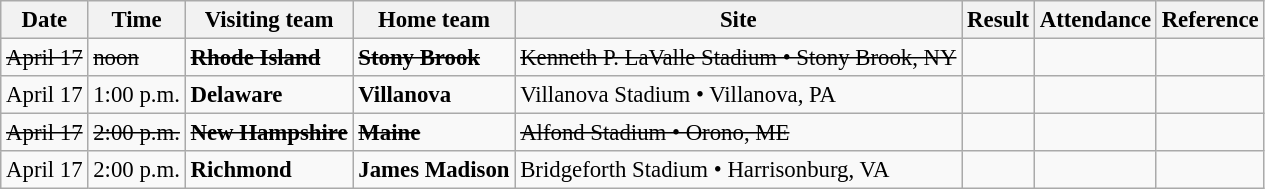<table class="wikitable" style="font-size:95%;">
<tr>
<th>Date</th>
<th>Time</th>
<th>Visiting team</th>
<th>Home team</th>
<th>Site</th>
<th>Result</th>
<th>Attendance</th>
<th class="unsortable">Reference</th>
</tr>
<tr bgcolor=>
<td><s>April 17</s></td>
<td><s>noon</s></td>
<td><s><strong>Rhode Island</strong></s></td>
<td><s><strong>Stony Brook</strong></s></td>
<td><s>Kenneth P. LaValle Stadium • Stony Brook, NY</s></td>
<td></td>
<td></td>
<td></td>
</tr>
<tr bgcolor=>
<td>April 17</td>
<td>1:00 p.m.</td>
<td><strong>Delaware</strong></td>
<td><strong>Villanova</strong></td>
<td>Villanova Stadium • Villanova, PA</td>
<td></td>
<td></td>
<td></td>
</tr>
<tr bgcolor=>
<td><s>April 17</s></td>
<td><s>2:00 p.m.</s></td>
<td><s><strong>New Hampshire</strong></s></td>
<td><s><strong>Maine</strong></s></td>
<td><s>Alfond Stadium • Orono, ME</s></td>
<td></td>
<td></td>
<td></td>
</tr>
<tr bgcolor=>
<td>April 17</td>
<td>2:00 p.m.</td>
<td><strong>Richmond</strong></td>
<td><strong>James Madison</strong></td>
<td>Bridgeforth Stadium • Harrisonburg, VA</td>
<td></td>
<td></td>
<td></td>
</tr>
</table>
